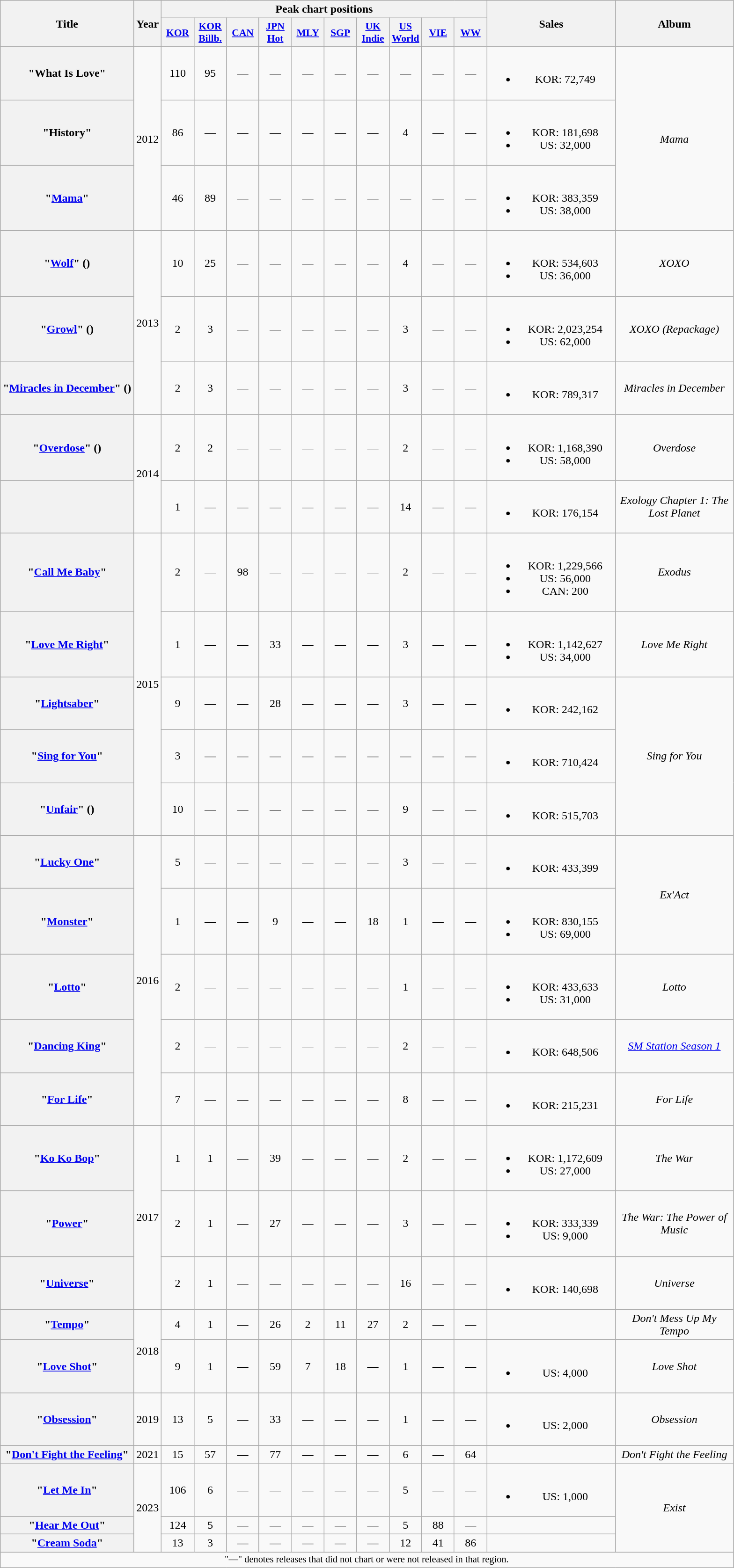<table class="wikitable plainrowheaders" style="text-align:center;" border="1">
<tr>
<th scope="col" rowspan="2">Title</th>
<th scope="col" rowspan="2">Year</th>
<th scope="col" colspan="10">Peak chart positions</th>
<th scope="col" rowspan="2" style="width:11em">Sales</th>
<th scope="col" rowspan="2" style="width:10em">Album</th>
</tr>
<tr>
<th scope="col" style="width:2.75em;font-size:90%;"><a href='#'>KOR</a><br></th>
<th scope="col" style="width:2.75em;font-size:90%;"><a href='#'>KOR<br>Billb.</a><br></th>
<th scope="col" style="width:2.75em;font-size:90%;"><a href='#'>CAN</a><br></th>
<th scope="col" style="width:2.75em;font-size:90%;"><a href='#'>JPN Hot</a><br></th>
<th scope="col" style="width:2.75em;font-size:90%;"><a href='#'>MLY</a><br></th>
<th scope="col" style="width:2.75em;font-size:90%;"><a href='#'>SGP</a><br></th>
<th scope="col" style="width:2.75em;font-size:90%;"><a href='#'>UK Indie</a><br></th>
<th scope="col" style="width:2.75em;font-size:90%;"><a href='#'>US<br>World</a><br></th>
<th scope="col" style="width:2.75em;font-size:90%;"><a href='#'>VIE</a><br></th>
<th scope="col" style="width:2.75em;font-size:90%;"><a href='#'>WW</a><br></th>
</tr>
<tr>
<th scope="row">"What Is Love"</th>
<td rowspan="3">2012</td>
<td>110</td>
<td>95</td>
<td>—</td>
<td>—</td>
<td>—</td>
<td>—</td>
<td>—</td>
<td>—</td>
<td>—</td>
<td>—</td>
<td><br><ul><li>KOR: 72,749</li></ul></td>
<td rowspan="3"><em>Mama</em></td>
</tr>
<tr>
<th scope="row">"History"</th>
<td>86</td>
<td>—</td>
<td>—</td>
<td>—</td>
<td>—</td>
<td>—</td>
<td>—</td>
<td>4</td>
<td>—</td>
<td>—</td>
<td><br><ul><li>KOR: 181,698</li><li>US: 32,000</li></ul></td>
</tr>
<tr>
<th scope="row">"<a href='#'>Mama</a>"</th>
<td>46</td>
<td>89</td>
<td>—</td>
<td>—</td>
<td>—</td>
<td>—</td>
<td>—</td>
<td>—</td>
<td>—</td>
<td>—</td>
<td><br><ul><li>KOR: 383,359</li><li>US: 38,000</li></ul></td>
</tr>
<tr>
<th scope="row">"<a href='#'>Wolf</a>" ()</th>
<td rowspan="3">2013</td>
<td>10</td>
<td>25</td>
<td>—</td>
<td>—</td>
<td>—</td>
<td>—</td>
<td>—</td>
<td>4</td>
<td>—</td>
<td>—</td>
<td><br><ul><li>KOR: 534,603</li><li>US: 36,000</li></ul></td>
<td><em>XOXO</em></td>
</tr>
<tr>
<th scope="row">"<a href='#'>Growl</a>" ()</th>
<td>2</td>
<td>3</td>
<td>—</td>
<td>—</td>
<td>—</td>
<td>—</td>
<td>—</td>
<td>3</td>
<td>—</td>
<td>—</td>
<td><br><ul><li>KOR: 2,023,254</li><li>US: 62,000</li></ul></td>
<td><em>XOXO (Repackage)</em></td>
</tr>
<tr>
<th scope="row">"<a href='#'>Miracles in December</a>" ()</th>
<td>2</td>
<td>3</td>
<td>—</td>
<td>—</td>
<td>—</td>
<td>—</td>
<td>—</td>
<td>3</td>
<td>—</td>
<td>—</td>
<td><br><ul><li>KOR: 789,317</li></ul></td>
<td><em>Miracles in December</em></td>
</tr>
<tr>
<th scope="row">"<a href='#'>Overdose</a>" ()</th>
<td rowspan="2">2014</td>
<td>2</td>
<td>2</td>
<td>—</td>
<td>—</td>
<td>—</td>
<td>—</td>
<td>—</td>
<td>2</td>
<td>—</td>
<td>—</td>
<td><br><ul><li>KOR: 1,168,390</li><li>US: 58,000</li></ul></td>
<td><em>Overdose</em></td>
</tr>
<tr>
<th scope="row"></th>
<td>1</td>
<td>—</td>
<td>—</td>
<td>—</td>
<td>—</td>
<td>—</td>
<td>—</td>
<td>14</td>
<td>—</td>
<td>—</td>
<td><br><ul><li>KOR: 176,154</li></ul></td>
<td><em>Exology Chapter 1: The Lost Planet</em></td>
</tr>
<tr>
<th scope="row">"<a href='#'>Call Me Baby</a>"</th>
<td rowspan="5">2015</td>
<td>2</td>
<td>—</td>
<td>98</td>
<td>—</td>
<td>—</td>
<td>—</td>
<td>—</td>
<td>2</td>
<td>—</td>
<td>—</td>
<td><br><ul><li>KOR: 1,229,566</li><li>US: 56,000</li><li>CAN: 200</li></ul></td>
<td><em>Exodus</em></td>
</tr>
<tr>
<th scope="row">"<a href='#'>Love Me Right</a>"</th>
<td>1</td>
<td>—</td>
<td>—</td>
<td>33</td>
<td>—</td>
<td>—</td>
<td>—</td>
<td>3</td>
<td>—</td>
<td>—</td>
<td><br><ul><li>KOR: 1,142,627</li><li>US: 34,000</li></ul></td>
<td><em>Love Me Right</em></td>
</tr>
<tr>
<th scope="row">"<a href='#'>Lightsaber</a>"</th>
<td>9</td>
<td>—</td>
<td>—</td>
<td>28</td>
<td>—</td>
<td>—</td>
<td>—</td>
<td>3</td>
<td>—</td>
<td>—</td>
<td><br><ul><li>KOR: 242,162</li></ul></td>
<td rowspan="3"><em>Sing for You</em></td>
</tr>
<tr>
<th scope="row">"<a href='#'>Sing for You</a>"</th>
<td>3</td>
<td>—</td>
<td>—</td>
<td>—</td>
<td>—</td>
<td>—</td>
<td>—</td>
<td>—</td>
<td>—</td>
<td>—</td>
<td><br><ul><li>KOR: 710,424</li></ul></td>
</tr>
<tr>
<th scope="row">"<a href='#'>Unfair</a>" ()</th>
<td>10</td>
<td>—</td>
<td>—</td>
<td>—</td>
<td>—</td>
<td>—</td>
<td>—</td>
<td>9</td>
<td>—</td>
<td>—</td>
<td><br><ul><li>KOR: 515,703</li></ul></td>
</tr>
<tr>
<th scope="row">"<a href='#'>Lucky One</a>"</th>
<td rowspan="5">2016</td>
<td>5</td>
<td>—</td>
<td>—</td>
<td>—</td>
<td>—</td>
<td>—</td>
<td>—</td>
<td>3</td>
<td>—</td>
<td>—</td>
<td><br><ul><li>KOR: 433,399</li></ul></td>
<td rowspan="2"><em>Ex'Act</em></td>
</tr>
<tr>
<th scope="row">"<a href='#'>Monster</a>"</th>
<td>1</td>
<td>—</td>
<td>—</td>
<td>9</td>
<td>—</td>
<td>—</td>
<td>18</td>
<td>1</td>
<td>—</td>
<td>—</td>
<td><br><ul><li>KOR: 830,155</li><li>US: 69,000</li></ul></td>
</tr>
<tr>
<th scope="row">"<a href='#'>Lotto</a>"</th>
<td>2</td>
<td>—</td>
<td>—</td>
<td>—</td>
<td>—</td>
<td>—</td>
<td>—</td>
<td>1</td>
<td>—</td>
<td>—</td>
<td><br><ul><li>KOR: 433,633</li><li>US: 31,000</li></ul></td>
<td><em>Lotto</em></td>
</tr>
<tr>
<th scope="row">"<a href='#'>Dancing King</a>" </th>
<td>2</td>
<td>—</td>
<td>—</td>
<td>—</td>
<td>—</td>
<td>—</td>
<td>—</td>
<td>2</td>
<td>—</td>
<td>—</td>
<td><br><ul><li>KOR: 648,506</li></ul></td>
<td><em><a href='#'>SM Station Season 1</a></em></td>
</tr>
<tr>
<th scope="row">"<a href='#'>For Life</a>"</th>
<td>7</td>
<td>—</td>
<td>—</td>
<td>—</td>
<td>—</td>
<td>—</td>
<td>—</td>
<td>8</td>
<td>—</td>
<td>—</td>
<td><br><ul><li>KOR: 215,231</li></ul></td>
<td><em>For Life</em></td>
</tr>
<tr>
<th scope="row">"<a href='#'>Ko Ko Bop</a>"</th>
<td rowspan="3">2017</td>
<td>1</td>
<td>1</td>
<td>—</td>
<td>39</td>
<td>—</td>
<td>—</td>
<td>—</td>
<td>2</td>
<td>—</td>
<td>—</td>
<td><br><ul><li>KOR: 1,172,609</li><li>US: 27,000</li></ul></td>
<td><em>The War</em></td>
</tr>
<tr>
<th scope="row">"<a href='#'>Power</a>"</th>
<td>2</td>
<td>1</td>
<td>—</td>
<td>27</td>
<td>—</td>
<td>—</td>
<td>—</td>
<td>3</td>
<td>—</td>
<td>—</td>
<td><br><ul><li>KOR: 333,339</li><li>US: 9,000</li></ul></td>
<td><em>The War: The Power of Music</em></td>
</tr>
<tr>
<th scope="row">"<a href='#'>Universe</a>"</th>
<td>2</td>
<td>1</td>
<td>—</td>
<td>—</td>
<td>—</td>
<td>—</td>
<td>—</td>
<td>16</td>
<td>—</td>
<td>—</td>
<td><br><ul><li>KOR: 140,698</li></ul></td>
<td><em>Universe</em></td>
</tr>
<tr>
<th scope="row">"<a href='#'>Tempo</a>"</th>
<td rowspan="2">2018</td>
<td>4</td>
<td>1</td>
<td>—</td>
<td>26</td>
<td>2</td>
<td>11</td>
<td>27</td>
<td>2</td>
<td>—</td>
<td>—</td>
<td></td>
<td><em>Don't Mess Up My Tempo</em></td>
</tr>
<tr>
<th scope="row">"<a href='#'>Love Shot</a>"</th>
<td>9</td>
<td>1</td>
<td>—</td>
<td>59</td>
<td>7</td>
<td>18</td>
<td>—</td>
<td>1</td>
<td>—</td>
<td>—</td>
<td><br><ul><li>US: 4,000</li></ul></td>
<td><em>Love Shot</em></td>
</tr>
<tr>
<th scope="row">"<a href='#'>Obsession</a>"</th>
<td>2019</td>
<td>13</td>
<td>5</td>
<td>—</td>
<td>33</td>
<td>—</td>
<td>—</td>
<td>—</td>
<td>1</td>
<td>—</td>
<td>—</td>
<td><br><ul><li>US: 2,000</li></ul></td>
<td><em>Obsession</em></td>
</tr>
<tr>
<th scope="row">"<a href='#'>Don't Fight the Feeling</a>"</th>
<td>2021</td>
<td>15</td>
<td>57</td>
<td>—</td>
<td>77</td>
<td>—</td>
<td>—</td>
<td>—</td>
<td>6</td>
<td>—</td>
<td>64</td>
<td></td>
<td><em>Don't Fight the Feeling</em></td>
</tr>
<tr>
<th scope="row">"<a href='#'>Let Me In</a>"</th>
<td rowspan="3">2023</td>
<td>106</td>
<td>6</td>
<td>—</td>
<td>—</td>
<td>—</td>
<td>—</td>
<td>—</td>
<td>5</td>
<td>—</td>
<td>—</td>
<td><br><ul><li>US: 1,000</li></ul></td>
<td rowspan="3"><em>Exist</em></td>
</tr>
<tr>
<th scope="row">"<a href='#'>Hear Me Out</a>"</th>
<td>124</td>
<td>5</td>
<td>—</td>
<td>—</td>
<td>—</td>
<td>—</td>
<td>—</td>
<td>5</td>
<td>88</td>
<td>—</td>
<td></td>
</tr>
<tr>
<th scope="row">"<a href='#'>Cream Soda</a>"</th>
<td>13</td>
<td>3</td>
<td>—</td>
<td>—</td>
<td>—</td>
<td>—</td>
<td>—</td>
<td>12</td>
<td>41</td>
<td>86</td>
<td></td>
</tr>
<tr>
<td colspan="14" style="font-size:85%">"—" denotes releases that did not chart or were not released in that region.</td>
</tr>
</table>
